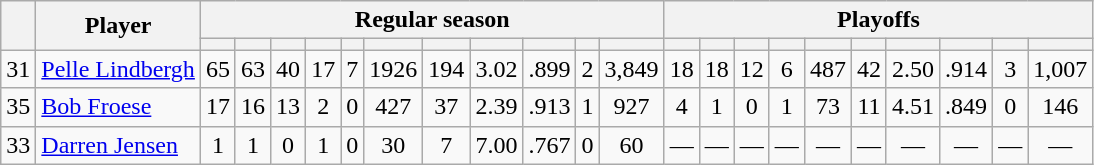<table class="wikitable plainrowheaders" style="text-align:center;">
<tr>
<th scope="col" rowspan="2"></th>
<th scope="col" rowspan="2">Player</th>
<th scope=colgroup colspan=11>Regular season</th>
<th scope=colgroup colspan=10>Playoffs</th>
</tr>
<tr>
<th scope="col"></th>
<th scope="col"></th>
<th scope="col"></th>
<th scope="col"></th>
<th scope="col"></th>
<th scope="col"></th>
<th scope="col"></th>
<th scope="col"></th>
<th scope="col"></th>
<th scope="col"></th>
<th scope="col"></th>
<th scope="col"></th>
<th scope="col"></th>
<th scope="col"></th>
<th scope="col"></th>
<th scope="col"></th>
<th scope="col"></th>
<th scope="col"></th>
<th scope="col"></th>
<th scope="col"></th>
<th scope="col"></th>
</tr>
<tr>
<td scope="row">31</td>
<td align="left"><a href='#'>Pelle Lindbergh</a></td>
<td>65</td>
<td>63</td>
<td>40</td>
<td>17</td>
<td>7</td>
<td>1926</td>
<td>194</td>
<td>3.02</td>
<td>.899</td>
<td>2</td>
<td>3,849</td>
<td>18</td>
<td>18</td>
<td>12</td>
<td>6</td>
<td>487</td>
<td>42</td>
<td>2.50</td>
<td>.914</td>
<td>3</td>
<td>1,007</td>
</tr>
<tr>
<td scope="row">35</td>
<td align="left"><a href='#'>Bob Froese</a></td>
<td>17</td>
<td>16</td>
<td>13</td>
<td>2</td>
<td>0</td>
<td>427</td>
<td>37</td>
<td>2.39</td>
<td>.913</td>
<td>1</td>
<td>927</td>
<td>4</td>
<td>1</td>
<td>0</td>
<td>1</td>
<td>73</td>
<td>11</td>
<td>4.51</td>
<td>.849</td>
<td>0</td>
<td>146</td>
</tr>
<tr>
<td scope="row">33</td>
<td align="left"><a href='#'>Darren Jensen</a></td>
<td>1</td>
<td>1</td>
<td>0</td>
<td>1</td>
<td>0</td>
<td>30</td>
<td>7</td>
<td>7.00</td>
<td>.767</td>
<td>0</td>
<td>60</td>
<td>—</td>
<td>—</td>
<td>—</td>
<td>—</td>
<td>—</td>
<td>—</td>
<td>—</td>
<td>—</td>
<td>—</td>
<td>—</td>
</tr>
</table>
